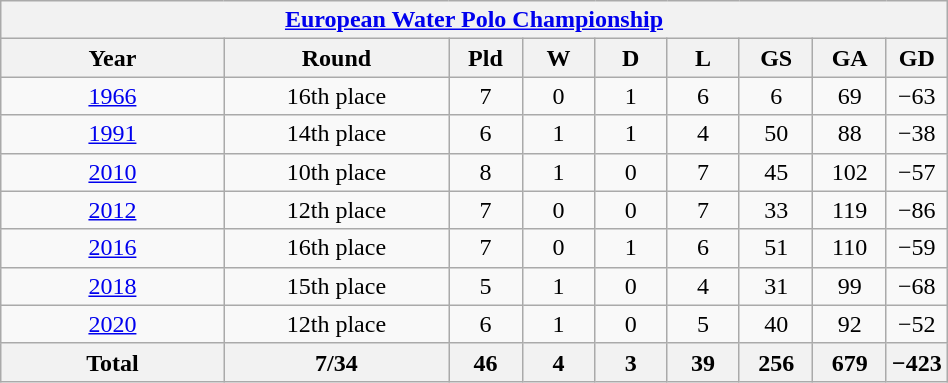<table class="wikitable" width=50% style="text-align: center;font-size:100%;">
<tr>
<th colspan=10><a href='#'>European Water Polo Championship</a></th>
</tr>
<tr>
<th width=25%>Year</th>
<th width=25%>Round</th>
<th width=8%>Pld</th>
<th width=8%>W</th>
<th width=8%>D</th>
<th width=8%>L</th>
<th width=8%>GS</th>
<th width=8%>GA</th>
<th width=10%>GD</th>
</tr>
<tr>
<td><a href='#'>1966</a></td>
<td>16th place</td>
<td>7</td>
<td>0</td>
<td>1</td>
<td>6</td>
<td>6</td>
<td>69</td>
<td>−63</td>
</tr>
<tr>
<td><a href='#'>1991</a></td>
<td>14th place</td>
<td>6</td>
<td>1</td>
<td>1</td>
<td>4</td>
<td>50</td>
<td>88</td>
<td>−38</td>
</tr>
<tr>
<td><a href='#'>2010</a></td>
<td>10th place</td>
<td>8</td>
<td>1</td>
<td>0</td>
<td>7</td>
<td>45</td>
<td>102</td>
<td>−57</td>
</tr>
<tr>
<td><a href='#'>2012</a></td>
<td>12th place</td>
<td>7</td>
<td>0</td>
<td>0</td>
<td>7</td>
<td>33</td>
<td>119</td>
<td>−86</td>
</tr>
<tr>
<td><a href='#'>2016</a></td>
<td>16th place</td>
<td>7</td>
<td>0</td>
<td>1</td>
<td>6</td>
<td>51</td>
<td>110</td>
<td>−59</td>
</tr>
<tr>
<td><a href='#'>2018</a></td>
<td>15th place</td>
<td>5</td>
<td>1</td>
<td>0</td>
<td>4</td>
<td>31</td>
<td>99</td>
<td>−68</td>
</tr>
<tr>
<td><a href='#'>2020</a></td>
<td>12th place</td>
<td>6</td>
<td>1</td>
<td>0</td>
<td>5</td>
<td>40</td>
<td>92</td>
<td>−52</td>
</tr>
<tr>
<th>Total</th>
<th>7/34</th>
<th>46</th>
<th>4</th>
<th>3</th>
<th>39</th>
<th>256</th>
<th>679</th>
<th>−423</th>
</tr>
</table>
